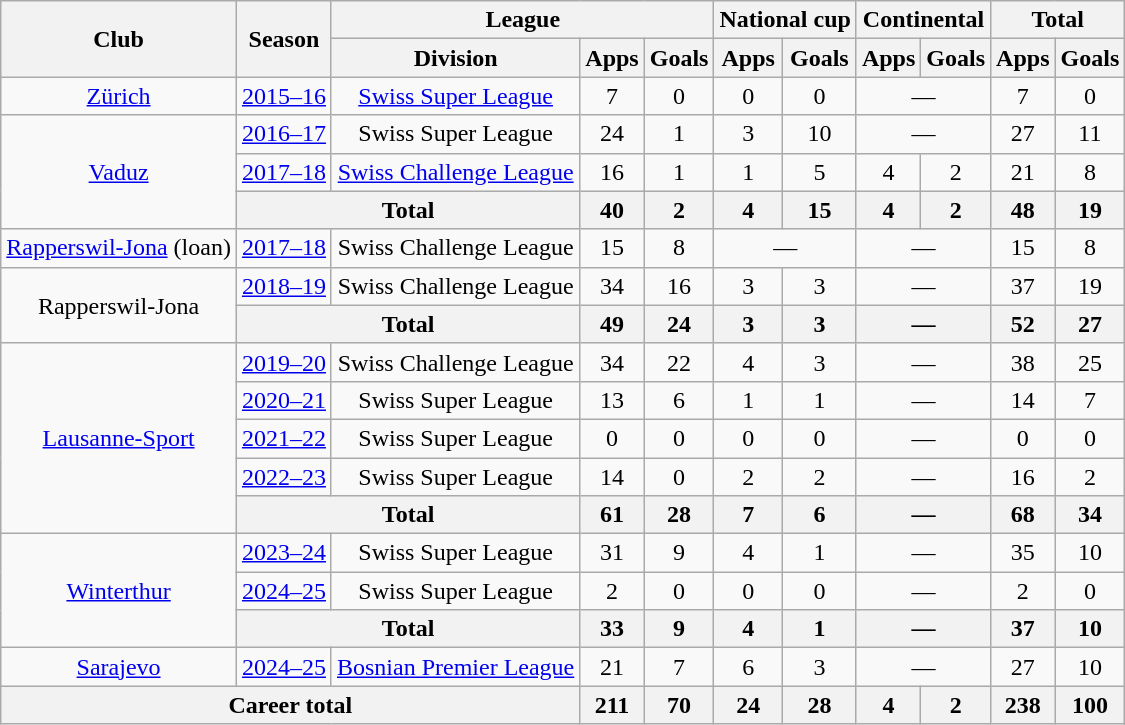<table class="wikitable" style="text-align:center">
<tr>
<th rowspan="2">Club</th>
<th rowspan="2">Season</th>
<th colspan="3">League</th>
<th colspan="2">National cup</th>
<th colspan="2">Continental</th>
<th colspan="2">Total</th>
</tr>
<tr>
<th>Division</th>
<th>Apps</th>
<th>Goals</th>
<th>Apps</th>
<th>Goals</th>
<th>Apps</th>
<th>Goals</th>
<th>Apps</th>
<th>Goals</th>
</tr>
<tr>
<td><a href='#'>Zürich</a></td>
<td><a href='#'>2015–16</a></td>
<td><a href='#'>Swiss Super League</a></td>
<td>7</td>
<td>0</td>
<td>0</td>
<td>0</td>
<td colspan="2">—</td>
<td>7</td>
<td>0</td>
</tr>
<tr>
<td rowspan="3"><a href='#'>Vaduz</a></td>
<td><a href='#'>2016–17</a></td>
<td>Swiss Super League</td>
<td>24</td>
<td>1</td>
<td>3</td>
<td>10</td>
<td colspan="2">—</td>
<td>27</td>
<td>11</td>
</tr>
<tr>
<td><a href='#'>2017–18</a></td>
<td><a href='#'>Swiss Challenge League</a></td>
<td>16</td>
<td>1</td>
<td>1</td>
<td>5</td>
<td>4</td>
<td>2</td>
<td>21</td>
<td>8</td>
</tr>
<tr>
<th colspan="2">Total</th>
<th>40</th>
<th>2</th>
<th>4</th>
<th>15</th>
<th>4</th>
<th>2</th>
<th>48</th>
<th>19</th>
</tr>
<tr>
<td><a href='#'>Rapperswil-Jona</a> (loan)</td>
<td><a href='#'>2017–18</a></td>
<td>Swiss Challenge League</td>
<td>15</td>
<td>8</td>
<td colspan="2">—</td>
<td colspan="2">—</td>
<td>15</td>
<td>8</td>
</tr>
<tr>
<td rowspan=2>Rapperswil-Jona</td>
<td><a href='#'>2018–19</a></td>
<td>Swiss Challenge League</td>
<td>34</td>
<td>16</td>
<td>3</td>
<td>3</td>
<td colspan="2">—</td>
<td>37</td>
<td>19</td>
</tr>
<tr>
<th colspan="2">Total</th>
<th>49</th>
<th>24</th>
<th>3</th>
<th>3</th>
<th colspan="2">—</th>
<th>52</th>
<th>27</th>
</tr>
<tr>
<td rowspan="5"><a href='#'>Lausanne-Sport</a></td>
<td><a href='#'>2019–20</a></td>
<td>Swiss Challenge League</td>
<td>34</td>
<td>22</td>
<td>4</td>
<td>3</td>
<td colspan="2">—</td>
<td>38</td>
<td>25</td>
</tr>
<tr>
<td><a href='#'>2020–21</a></td>
<td>Swiss Super League</td>
<td>13</td>
<td>6</td>
<td>1</td>
<td>1</td>
<td colspan="2">—</td>
<td>14</td>
<td>7</td>
</tr>
<tr>
<td><a href='#'>2021–22</a></td>
<td>Swiss Super League</td>
<td>0</td>
<td>0</td>
<td>0</td>
<td>0</td>
<td colspan="2">—</td>
<td>0</td>
<td>0</td>
</tr>
<tr>
<td><a href='#'>2022–23</a></td>
<td>Swiss Super League</td>
<td>14</td>
<td>0</td>
<td>2</td>
<td>2</td>
<td colspan="2">—</td>
<td>16</td>
<td>2</td>
</tr>
<tr>
<th colspan="2">Total</th>
<th>61</th>
<th>28</th>
<th>7</th>
<th>6</th>
<th colspan="2">—</th>
<th>68</th>
<th>34</th>
</tr>
<tr>
<td rowspan="3"><a href='#'>Winterthur</a></td>
<td><a href='#'>2023–24</a></td>
<td>Swiss Super League</td>
<td>31</td>
<td>9</td>
<td>4</td>
<td>1</td>
<td colspan="2">—</td>
<td>35</td>
<td>10</td>
</tr>
<tr>
<td><a href='#'>2024–25</a></td>
<td>Swiss Super League</td>
<td>2</td>
<td>0</td>
<td>0</td>
<td>0</td>
<td colspan="2">—</td>
<td>2</td>
<td>0</td>
</tr>
<tr>
<th colspan="2">Total</th>
<th>33</th>
<th>9</th>
<th>4</th>
<th>1</th>
<th colspan="2">—</th>
<th>37</th>
<th>10</th>
</tr>
<tr>
<td><a href='#'>Sarajevo</a></td>
<td><a href='#'>2024–25</a></td>
<td><a href='#'>Bosnian Premier League</a></td>
<td>21</td>
<td>7</td>
<td>6</td>
<td>3</td>
<td colspan="2">—</td>
<td>27</td>
<td>10</td>
</tr>
<tr>
<th colspan="3">Career total</th>
<th>211</th>
<th>70</th>
<th>24</th>
<th>28</th>
<th>4</th>
<th>2</th>
<th>238</th>
<th>100</th>
</tr>
</table>
